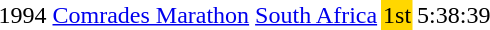<table>
<tr>
<td>1994</td>
<td><a href='#'>Comrades Marathon</a></td>
<td><a href='#'>South Africa</a></td>
<td bgcolor="gold">1st</td>
<td>5:38:39</td>
</tr>
<tr>
</tr>
</table>
